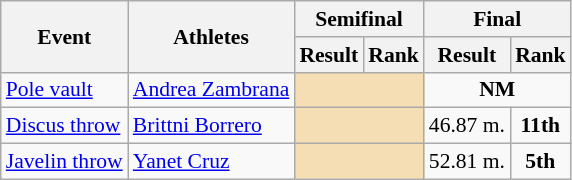<table class="wikitable" border="1" style="font-size:90%">
<tr>
<th rowspan=2>Event</th>
<th rowspan=2>Athletes</th>
<th colspan=2>Semifinal</th>
<th colspan=2>Final</th>
</tr>
<tr>
<th>Result</th>
<th>Rank</th>
<th>Result</th>
<th>Rank</th>
</tr>
<tr>
<td><a href='#'>Pole vault</a></td>
<td><a href='#'>Andrea Zambrana</a></td>
<td align=center colspan=2 bgcolor=wheat></td>
<td align=center colspan=2><strong>NM</strong></td>
</tr>
<tr>
<td><a href='#'>Discus throw</a></td>
<td><a href='#'>Brittni Borrero</a></td>
<td align=center colspan=2 bgcolor=wheat></td>
<td align=center>46.87 m.</td>
<td align=center><strong>11th</strong></td>
</tr>
<tr>
<td><a href='#'>Javelin throw</a></td>
<td><a href='#'>Yanet Cruz</a></td>
<td align=center colspan=2 bgcolor=wheat></td>
<td align=center>52.81 m.</td>
<td align=center><strong>5th</strong></td>
</tr>
</table>
